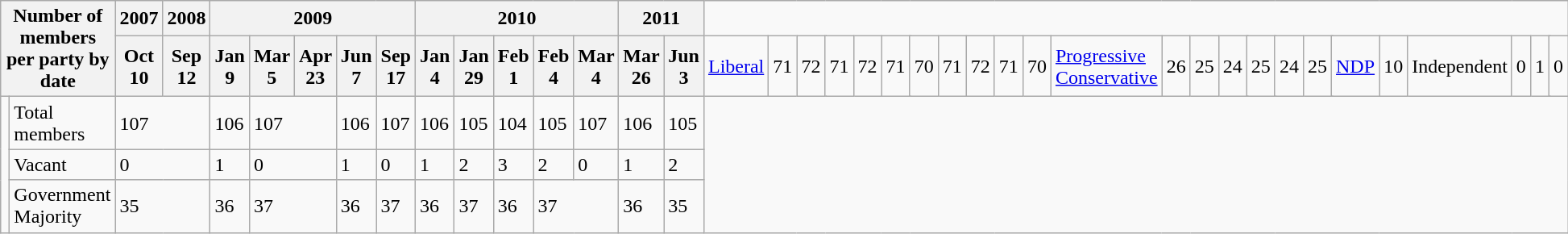<table class="wikitable">
<tr>
<th colspan=2 rowspan=2>Number of members<br>per party by date</th>
<th>2007</th>
<th>2008</th>
<th colspan=5>2009</th>
<th colspan=5>2010</th>
<th colspan=2>2011</th>
</tr>
<tr>
<th>Oct 10</th>
<th>Sep 12</th>
<th>Jan 9</th>
<th>Mar 5</th>
<th>Apr 23</th>
<th>Jun 7</th>
<th>Sep 17</th>
<th>Jan 4</th>
<th>Jan 29</th>
<th>Feb 1</th>
<th>Feb 4</th>
<th>Mar 4</th>
<th>Mar 26</th>
<th>Jun 3<br></th>
<td><a href='#'>Liberal</a></td>
<td colspan=3>71</td>
<td colspan=2>72</td>
<td>71</td>
<td>72</td>
<td colspan=2>71</td>
<td>70</td>
<td>71</td>
<td>72</td>
<td>71</td>
<td>70<br></td>
<td><a href='#'>Progressive Conservative</a></td>
<td>26</td>
<td>25</td>
<td colspan=2>24</td>
<td colspan=4>25</td>
<td colspan=3>24</td>
<td colspan=3>25<br></td>
<td><a href='#'>NDP</a></td>
<td colspan=14>10<br></td>
<td>Independent</td>
<td>0</td>
<td colspan=3>1</td>
<td colspan=10>0</td>
</tr>
<tr>
<td rowspan=3></td>
<td>Total members</td>
<td colspan=2>107</td>
<td>106</td>
<td colspan=2>107</td>
<td>106</td>
<td>107</td>
<td>106</td>
<td>105</td>
<td>104</td>
<td>105</td>
<td>107</td>
<td>106</td>
<td>105</td>
</tr>
<tr>
<td>Vacant</td>
<td colspan=2>0</td>
<td>1</td>
<td colspan=2>0</td>
<td>1</td>
<td>0</td>
<td>1</td>
<td>2</td>
<td>3</td>
<td>2</td>
<td>0</td>
<td>1</td>
<td>2</td>
</tr>
<tr>
<td>Government Majority</td>
<td colspan=2>35</td>
<td>36</td>
<td colspan=2>37</td>
<td>36</td>
<td>37</td>
<td>36</td>
<td>37</td>
<td>36</td>
<td colspan=2>37</td>
<td>36</td>
<td>35</td>
</tr>
</table>
